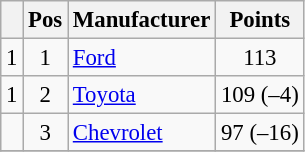<table class="wikitable" style="font-size: 95%">
<tr>
<th></th>
<th>Pos</th>
<th>Manufacturer</th>
<th>Points</th>
</tr>
<tr>
<td align="left"> 1</td>
<td style="text-align:center;">1</td>
<td><a href='#'>Ford</a></td>
<td style="text-align:center;">113</td>
</tr>
<tr>
<td align="left"> 1</td>
<td style="text-align:center;">2</td>
<td><a href='#'>Toyota</a></td>
<td style="text-align:center;">109 (–4)</td>
</tr>
<tr>
<td align="left"></td>
<td style="text-align:center;">3</td>
<td><a href='#'>Chevrolet</a></td>
<td style="text-align:center;">97 (–16)</td>
</tr>
<tr class="sortbottom">
</tr>
</table>
